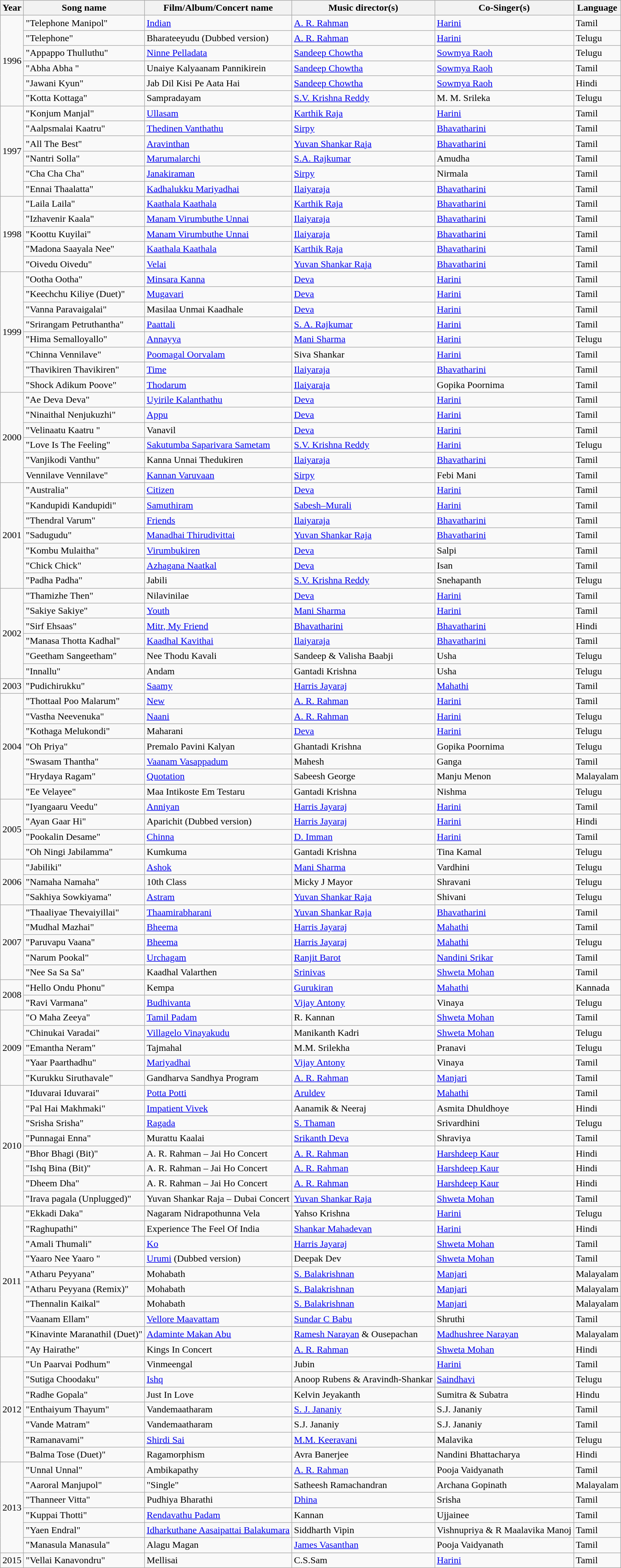<table class="wikitable sortable">
<tr>
<th>Year</th>
<th>Song name</th>
<th>Film/Album/Concert name</th>
<th>Music director(s)</th>
<th>Co-Singer(s)</th>
<th>Language</th>
</tr>
<tr>
<td rowspan="6">1996</td>
<td>"Telephone Manipol"</td>
<td><a href='#'>Indian</a></td>
<td><a href='#'>A. R. Rahman</a></td>
<td><a href='#'>Harini</a></td>
<td>Tamil</td>
</tr>
<tr>
<td>"Telephone"</td>
<td>Bharateeyudu (Dubbed version)</td>
<td><a href='#'>A. R. Rahman</a></td>
<td><a href='#'>Harini</a></td>
<td>Telugu</td>
</tr>
<tr>
<td>"Appappo Thulluthu"</td>
<td><a href='#'>Ninne Pelladata</a></td>
<td><a href='#'>Sandeep Chowtha</a></td>
<td><a href='#'>Sowmya Raoh</a></td>
<td>Telugu</td>
</tr>
<tr>
<td>"Abha Abha "</td>
<td>Unaiye Kalyaanam Pannikirein</td>
<td><a href='#'>Sandeep Chowtha</a></td>
<td><a href='#'>Sowmya Raoh</a></td>
<td>Tamil</td>
</tr>
<tr>
<td>"Jawani Kyun"</td>
<td>Jab Dil Kisi Pe Aata Hai</td>
<td><a href='#'>Sandeep Chowtha</a></td>
<td><a href='#'>Sowmya Raoh</a></td>
<td>Hindi</td>
</tr>
<tr>
<td>"Kotta Kottaga"</td>
<td>Sampradayam</td>
<td><a href='#'>S.V. Krishna Reddy</a></td>
<td>M. M. Srileka</td>
<td>Telugu</td>
</tr>
<tr>
<td rowspan="6">1997</td>
<td>"Konjum Manjal"</td>
<td><a href='#'>Ullasam</a></td>
<td><a href='#'>Karthik Raja</a></td>
<td><a href='#'>Harini</a></td>
<td>Tamil</td>
</tr>
<tr>
<td>"Aalpsmalai Kaatru"</td>
<td><a href='#'>Thedinen Vanthathu</a></td>
<td><a href='#'>Sirpy</a></td>
<td><a href='#'>Bhavatharini</a></td>
<td>Tamil</td>
</tr>
<tr>
<td>"All The Best"</td>
<td><a href='#'>Aravinthan</a></td>
<td><a href='#'>Yuvan Shankar Raja</a></td>
<td><a href='#'>Bhavatharini</a></td>
<td>Tamil</td>
</tr>
<tr>
<td>"Nantri Solla"</td>
<td><a href='#'>Marumalarchi</a></td>
<td><a href='#'>S.A. Rajkumar</a></td>
<td>Amudha</td>
<td>Tamil</td>
</tr>
<tr>
<td>"Cha Cha Cha"</td>
<td><a href='#'>Janakiraman</a></td>
<td><a href='#'>Sirpy</a></td>
<td>Nirmala</td>
<td>Tamil</td>
</tr>
<tr>
<td>"Ennai Thaalatta"</td>
<td><a href='#'>Kadhalukku Mariyadhai</a></td>
<td><a href='#'>Ilaiyaraja</a></td>
<td><a href='#'>Bhavatharini</a></td>
<td>Tamil</td>
</tr>
<tr>
<td rowspan="5">1998</td>
<td>"Laila Laila"</td>
<td><a href='#'>Kaathala Kaathala</a></td>
<td><a href='#'>Karthik Raja</a></td>
<td><a href='#'>Bhavatharini</a></td>
<td>Tamil</td>
</tr>
<tr>
<td>"Izhavenir Kaala"</td>
<td><a href='#'>Manam Virumbuthe Unnai</a></td>
<td><a href='#'>Ilaiyaraja</a></td>
<td><a href='#'>Bhavatharini</a></td>
<td>Tamil</td>
</tr>
<tr>
<td>"Koottu Kuyilai"</td>
<td><a href='#'>Manam Virumbuthe Unnai</a></td>
<td><a href='#'>Ilaiyaraja</a></td>
<td><a href='#'>Bhavatharini</a></td>
<td>Tamil</td>
</tr>
<tr>
<td>"Madona Saayala Nee"</td>
<td><a href='#'>Kaathala Kaathala</a></td>
<td><a href='#'>Karthik Raja</a></td>
<td><a href='#'>Bhavatharini</a></td>
<td>Tamil</td>
</tr>
<tr>
<td>"Oivedu Oivedu"</td>
<td><a href='#'>Velai</a></td>
<td><a href='#'>Yuvan Shankar Raja</a></td>
<td><a href='#'>Bhavatharini</a></td>
<td>Tamil</td>
</tr>
<tr>
<td rowspan="8">1999</td>
<td>"Ootha Ootha"</td>
<td><a href='#'>Minsara Kanna</a></td>
<td><a href='#'>Deva</a></td>
<td><a href='#'>Harini</a></td>
<td>Tamil</td>
</tr>
<tr>
<td>"Keechchu Kiliye (Duet)"</td>
<td><a href='#'>Mugavari</a></td>
<td><a href='#'>Deva</a></td>
<td><a href='#'>Harini</a></td>
<td>Tamil</td>
</tr>
<tr>
<td>"Vanna Paravaigalai"</td>
<td>Masilaa Unmai Kaadhale</td>
<td><a href='#'>Deva</a></td>
<td><a href='#'>Harini</a></td>
<td>Tamil</td>
</tr>
<tr>
<td>"Srirangam Petruthantha"</td>
<td><a href='#'>Paattali</a></td>
<td><a href='#'>S. A. Rajkumar</a></td>
<td><a href='#'>Harini</a></td>
<td>Tamil</td>
</tr>
<tr>
<td>"Hima Semalloyallo"</td>
<td><a href='#'>Annayya</a></td>
<td><a href='#'>Mani Sharma</a></td>
<td><a href='#'>Harini</a></td>
<td>Telugu</td>
</tr>
<tr>
<td>"Chinna Vennilave"</td>
<td><a href='#'>Poomagal Oorvalam</a></td>
<td>Siva Shankar</td>
<td><a href='#'>Harini</a></td>
<td>Tamil</td>
</tr>
<tr>
<td>"Thavikiren Thavikiren"</td>
<td><a href='#'>Time</a></td>
<td><a href='#'>Ilaiyaraja</a></td>
<td><a href='#'>Bhavatharini</a></td>
<td>Tamil</td>
</tr>
<tr>
<td>"Shock Adikum Poove"</td>
<td><a href='#'>Thodarum</a></td>
<td><a href='#'>Ilaiyaraja</a></td>
<td>Gopika Poornima</td>
<td>Tamil</td>
</tr>
<tr>
<td rowspan="6">2000</td>
<td>"Ae Deva Deva"</td>
<td><a href='#'>Uyirile Kalanthathu</a></td>
<td><a href='#'>Deva</a></td>
<td><a href='#'>Harini</a></td>
<td>Tamil</td>
</tr>
<tr>
<td>"Ninaithal Nenjukuzhi"</td>
<td><a href='#'>Appu</a></td>
<td><a href='#'>Deva</a></td>
<td><a href='#'>Harini</a></td>
<td>Tamil</td>
</tr>
<tr>
<td>"Velinaatu Kaatru "</td>
<td>Vanavil</td>
<td><a href='#'>Deva</a></td>
<td><a href='#'>Harini</a></td>
<td>Tamil</td>
</tr>
<tr>
<td>"Love Is The Feeling"</td>
<td><a href='#'>Sakutumba Saparivara Sametam</a></td>
<td><a href='#'>S.V. Krishna Reddy</a></td>
<td><a href='#'>Harini</a></td>
<td>Telugu</td>
</tr>
<tr>
<td>"Vanjikodi Vanthu"</td>
<td>Kanna Unnai Thedukiren</td>
<td><a href='#'>Ilaiyaraja</a></td>
<td><a href='#'>Bhavatharini</a></td>
<td>Tamil</td>
</tr>
<tr>
<td>Vennilave Vennilave"</td>
<td><a href='#'>Kannan Varuvaan</a></td>
<td><a href='#'>Sirpy</a></td>
<td>Febi Mani</td>
<td>Tamil</td>
</tr>
<tr>
<td rowspan="7">2001</td>
<td>"Australia"</td>
<td><a href='#'>Citizen</a></td>
<td><a href='#'>Deva</a></td>
<td><a href='#'>Harini</a></td>
<td>Tamil</td>
</tr>
<tr>
<td>"Kandupidi Kandupidi"</td>
<td><a href='#'>Samuthiram</a></td>
<td><a href='#'>Sabesh–Murali</a></td>
<td><a href='#'>Harini</a></td>
<td>Tamil</td>
</tr>
<tr>
<td>"Thendral Varum"</td>
<td><a href='#'>Friends</a></td>
<td><a href='#'>Ilaiyaraja</a></td>
<td><a href='#'>Bhavatharini</a></td>
<td>Tamil</td>
</tr>
<tr>
<td>"Sadugudu"</td>
<td><a href='#'>Manadhai Thirudivittai</a></td>
<td><a href='#'>Yuvan Shankar Raja</a></td>
<td><a href='#'>Bhavatharini</a></td>
<td>Tamil</td>
</tr>
<tr>
<td>"Kombu Mulaitha"</td>
<td><a href='#'>Virumbukiren</a></td>
<td><a href='#'>Deva</a></td>
<td>Salpi</td>
<td>Tamil</td>
</tr>
<tr>
<td>"Chick Chick"</td>
<td><a href='#'>Azhagana Naatkal</a></td>
<td><a href='#'>Deva</a></td>
<td>Isan</td>
<td>Tamil</td>
</tr>
<tr>
<td>"Padha Padha"</td>
<td>Jabili</td>
<td><a href='#'>S.V. Krishna Reddy</a></td>
<td>Snehapanth</td>
<td>Telugu</td>
</tr>
<tr>
<td rowspan="6">2002</td>
<td>"Thamizhe Then"</td>
<td>Nilavinilae</td>
<td><a href='#'>Deva</a></td>
<td><a href='#'>Harini</a></td>
<td>Tamil</td>
</tr>
<tr>
<td>"Sakiye Sakiye"</td>
<td><a href='#'>Youth</a></td>
<td><a href='#'>Mani Sharma</a></td>
<td><a href='#'>Harini</a></td>
<td>Tamil</td>
</tr>
<tr>
<td>"Sirf Ehsaas"</td>
<td><a href='#'>Mitr, My Friend</a></td>
<td><a href='#'>Bhavatharini</a></td>
<td><a href='#'>Bhavatharini</a></td>
<td>Hindi</td>
</tr>
<tr>
<td>"Manasa Thotta Kadhal"</td>
<td><a href='#'>Kaadhal Kavithai</a></td>
<td><a href='#'>Ilaiyaraja</a></td>
<td><a href='#'>Bhavatharini</a></td>
<td>Tamil</td>
</tr>
<tr>
<td>"Geetham Sangeetham"</td>
<td>Nee Thodu Kavali</td>
<td>Sandeep & Valisha Baabji</td>
<td>Usha</td>
<td>Telugu</td>
</tr>
<tr>
<td>"Innallu"</td>
<td>Andam</td>
<td>Gantadi Krishna</td>
<td>Usha</td>
<td>Telugu</td>
</tr>
<tr>
<td>2003</td>
<td>"Pudichirukku"</td>
<td><a href='#'>Saamy</a></td>
<td><a href='#'>Harris Jayaraj</a></td>
<td><a href='#'>Mahathi</a></td>
<td>Tamil</td>
</tr>
<tr>
<td rowspan="7">2004</td>
<td>"Thottaal Poo Malarum"</td>
<td><a href='#'>New</a></td>
<td><a href='#'>A. R. Rahman</a></td>
<td><a href='#'>Harini</a></td>
<td>Tamil</td>
</tr>
<tr>
<td>"Vastha Neevenuka"</td>
<td><a href='#'>Naani</a></td>
<td><a href='#'>A. R. Rahman</a></td>
<td><a href='#'>Harini</a></td>
<td>Telugu</td>
</tr>
<tr>
<td>"Kothaga Melukondi"</td>
<td>Maharani</td>
<td><a href='#'>Deva</a></td>
<td><a href='#'>Harini</a></td>
<td>Telugu</td>
</tr>
<tr>
<td>"Oh Priya"</td>
<td>Premalo Pavini Kalyan</td>
<td>Ghantadi Krishna</td>
<td>Gopika Poornima</td>
<td>Telugu</td>
</tr>
<tr>
<td>"Swasam Thantha"</td>
<td><a href='#'>Vaanam Vasappadum</a></td>
<td>Mahesh</td>
<td>Ganga</td>
<td>Tamil</td>
</tr>
<tr>
<td>"Hrydaya Ragam"</td>
<td><a href='#'>Quotation</a></td>
<td>Sabeesh George</td>
<td>Manju Menon</td>
<td>Malayalam</td>
</tr>
<tr>
<td>"Ee Velayee"</td>
<td>Maa Intikoste Em Testaru</td>
<td>Gantadi Krishna</td>
<td>Nishma</td>
<td>Telugu</td>
</tr>
<tr>
<td rowspan="4">2005</td>
<td>"Iyangaaru Veedu"</td>
<td><a href='#'>Anniyan</a></td>
<td><a href='#'>Harris Jayaraj</a></td>
<td><a href='#'>Harini</a></td>
<td>Tamil</td>
</tr>
<tr>
<td>"Ayan Gaar Hi"</td>
<td>Aparichit (Dubbed version)</td>
<td><a href='#'>Harris Jayaraj</a></td>
<td><a href='#'>Harini</a></td>
<td>Hindi</td>
</tr>
<tr>
<td>"Pookalin Desame"</td>
<td><a href='#'>Chinna</a></td>
<td><a href='#'>D. Imman</a></td>
<td><a href='#'>Harini</a></td>
<td>Tamil</td>
</tr>
<tr>
<td>"Oh Ningi Jabilamma"</td>
<td>Kumkuma</td>
<td>Gantadi Krishna</td>
<td>Tina Kamal</td>
<td>Telugu</td>
</tr>
<tr>
<td rowspan="3">2006</td>
<td>"Jabiliki"</td>
<td><a href='#'>Ashok</a></td>
<td><a href='#'>Mani Sharma</a></td>
<td>Vardhini</td>
<td>Telugu</td>
</tr>
<tr>
<td>"Namaha Namaha"</td>
<td>10th Class</td>
<td>Micky J Mayor</td>
<td>Shravani</td>
<td>Telugu</td>
</tr>
<tr>
<td>"Sakhiya Sowkiyama"</td>
<td><a href='#'>Astram</a></td>
<td><a href='#'>Yuvan Shankar Raja</a></td>
<td>Shivani</td>
<td>Telugu</td>
</tr>
<tr>
<td rowspan="5">2007</td>
<td>"Thaaliyae Thevaiyillai"</td>
<td><a href='#'>Thaamirabharani</a></td>
<td><a href='#'>Yuvan Shankar Raja</a></td>
<td><a href='#'>Bhavatharini</a></td>
<td>Tamil</td>
</tr>
<tr>
<td>"Mudhal Mazhai"</td>
<td><a href='#'>Bheema</a></td>
<td><a href='#'>Harris Jayaraj</a></td>
<td><a href='#'>Mahathi</a></td>
<td>Tamil</td>
</tr>
<tr>
<td>"Paruvapu Vaana"</td>
<td><a href='#'>Bheema</a></td>
<td><a href='#'>Harris Jayaraj</a></td>
<td><a href='#'>Mahathi</a></td>
<td>Telugu</td>
</tr>
<tr>
<td>"Narum Pookal"</td>
<td><a href='#'>Urchagam</a></td>
<td><a href='#'>Ranjit Barot</a></td>
<td><a href='#'>Nandini Srikar</a></td>
<td>Tamil</td>
</tr>
<tr>
<td>"Nee Sa Sa Sa"</td>
<td>Kaadhal Valarthen</td>
<td><a href='#'>Srinivas</a></td>
<td><a href='#'>Shweta Mohan</a></td>
<td>Tamil</td>
</tr>
<tr>
<td rowspan="2">2008</td>
<td>"Hello Ondu Phonu"</td>
<td>Kempa</td>
<td><a href='#'>Gurukiran</a></td>
<td><a href='#'>Mahathi</a></td>
<td>Kannada</td>
</tr>
<tr>
<td>"Ravi Varmana"</td>
<td><a href='#'>Budhivanta</a></td>
<td><a href='#'>Vijay Antony</a></td>
<td>Vinaya</td>
<td>Telugu</td>
</tr>
<tr>
<td rowspan="5">2009</td>
<td>"O Maha Zeeya"</td>
<td><a href='#'>Tamil Padam</a></td>
<td>R. Kannan</td>
<td><a href='#'>Shweta Mohan</a></td>
<td>Tamil</td>
</tr>
<tr>
<td>"Chinukai Varadai"</td>
<td><a href='#'>Villagelo Vinayakudu</a></td>
<td>Manikanth Kadri</td>
<td><a href='#'>Shweta Mohan</a></td>
<td>Telugu</td>
</tr>
<tr>
<td>"Emantha Neram"</td>
<td>Tajmahal</td>
<td>M.M. Srilekha</td>
<td>Pranavi</td>
<td>Telugu</td>
</tr>
<tr>
<td>"Yaar Paarthadhu"</td>
<td><a href='#'>Mariyadhai</a></td>
<td><a href='#'>Vijay Antony</a></td>
<td>Vinaya</td>
<td>Tamil</td>
</tr>
<tr>
<td>"Kurukku Siruthavale"</td>
<td>Gandharva Sandhya Program</td>
<td><a href='#'>A. R. Rahman</a></td>
<td><a href='#'>Manjari</a></td>
<td>Tamil</td>
</tr>
<tr>
<td rowspan="8">2010</td>
<td>"Iduvarai Iduvarai"</td>
<td><a href='#'>Potta Potti</a></td>
<td><a href='#'>Aruldev</a></td>
<td><a href='#'>Mahathi</a></td>
<td>Tamil</td>
</tr>
<tr>
<td>"Pal Hai Makhmaki"</td>
<td><a href='#'>Impatient Vivek</a></td>
<td>Aanamik & Neeraj</td>
<td>Asmita Dhuldhoye</td>
<td>Hindi</td>
</tr>
<tr>
<td>"Srisha Srisha"</td>
<td><a href='#'>Ragada</a></td>
<td><a href='#'>S. Thaman</a></td>
<td>Srivardhini</td>
<td>Telugu</td>
</tr>
<tr>
<td>"Punnagai Enna"</td>
<td>Murattu Kaalai</td>
<td><a href='#'>Srikanth Deva</a></td>
<td>Shraviya</td>
<td>Tamil</td>
</tr>
<tr>
<td>"Bhor Bhagi (Bit)"</td>
<td>A. R. Rahman – Jai Ho Concert</td>
<td><a href='#'>A. R. Rahman</a></td>
<td><a href='#'>Harshdeep Kaur</a></td>
<td>Hindi</td>
</tr>
<tr>
<td>"Ishq Bina (Bit)"</td>
<td>A. R. Rahman – Jai Ho Concert</td>
<td><a href='#'>A. R. Rahman</a></td>
<td><a href='#'>Harshdeep Kaur</a></td>
<td>Hindi</td>
</tr>
<tr>
<td>"Dheem Dha"</td>
<td>A. R. Rahman – Jai Ho Concert</td>
<td><a href='#'>A. R. Rahman</a></td>
<td><a href='#'>Harshdeep Kaur</a></td>
<td>Hindi</td>
</tr>
<tr>
<td>"Irava pagala (Unplugged)"</td>
<td>Yuvan Shankar Raja – Dubai Concert</td>
<td><a href='#'>Yuvan Shankar Raja</a></td>
<td><a href='#'>Shweta Mohan</a></td>
<td>Tamil</td>
</tr>
<tr>
<td rowspan="10">2011</td>
<td>"Ekkadi Daka"</td>
<td>Nagaram Nidrapothunna Vela</td>
<td>Yahso Krishna</td>
<td><a href='#'>Harini</a></td>
<td>Telugu</td>
</tr>
<tr>
<td>"Raghupathi"</td>
<td>Experience The Feel Of India</td>
<td><a href='#'>Shankar Mahadevan</a></td>
<td><a href='#'>Harini</a></td>
<td>Hindi</td>
</tr>
<tr>
<td>"Amali Thumali"</td>
<td><a href='#'>Ko</a></td>
<td><a href='#'>Harris Jayaraj</a></td>
<td><a href='#'>Shweta Mohan</a></td>
<td>Tamil</td>
</tr>
<tr>
<td>"Yaaro Nee Yaaro "</td>
<td><a href='#'>Urumi</a> (Dubbed version)</td>
<td>Deepak Dev</td>
<td><a href='#'>Shweta Mohan</a></td>
<td>Tamil</td>
</tr>
<tr>
<td>"Atharu Peyyana"</td>
<td>Mohabath</td>
<td><a href='#'>S. Balakrishnan</a></td>
<td><a href='#'>Manjari</a></td>
<td>Malayalam</td>
</tr>
<tr>
<td>"Atharu Peyyana (Remix)"</td>
<td>Mohabath</td>
<td><a href='#'>S. Balakrishnan</a></td>
<td><a href='#'>Manjari</a></td>
<td>Malayalam</td>
</tr>
<tr>
<td>"Thennalin Kaikal"</td>
<td>Mohabath</td>
<td><a href='#'>S. Balakrishnan</a></td>
<td><a href='#'>Manjari</a></td>
<td>Malayalam</td>
</tr>
<tr>
<td>"Vaanam Ellam"</td>
<td><a href='#'>Vellore Maavattam</a></td>
<td><a href='#'>Sundar C Babu</a></td>
<td>Shruthi</td>
<td>Tamil</td>
</tr>
<tr>
<td>"Kinavinte Maranathil (Duet)"</td>
<td><a href='#'>Adaminte Makan Abu</a></td>
<td><a href='#'>Ramesh Narayan</a> & Ousepachan</td>
<td><a href='#'>Madhushree Narayan</a></td>
<td>Malayalam</td>
</tr>
<tr>
<td>"Ay Hairathe"</td>
<td>Kings In Concert</td>
<td><a href='#'>A. R. Rahman</a></td>
<td><a href='#'>Shweta Mohan</a></td>
<td>Hindi</td>
</tr>
<tr>
<td rowspan="7">2012</td>
<td>"Un Paarvai Podhum"</td>
<td>Vinmeengal</td>
<td>Jubin</td>
<td><a href='#'>Harini</a></td>
<td>Tamil</td>
</tr>
<tr>
<td>"Sutiga Choodaku"</td>
<td><a href='#'>Ishq</a></td>
<td>Anoop Rubens & Aravindh-Shankar</td>
<td><a href='#'>Saindhavi</a></td>
<td>Telugu</td>
</tr>
<tr>
<td>"Radhe Gopala"</td>
<td>Just In Love</td>
<td>Kelvin Jeyakanth</td>
<td>Sumitra & Subatra</td>
<td>Hindu</td>
</tr>
<tr>
<td>"Enthaiyum Thayum"</td>
<td>Vandemaatharam</td>
<td><a href='#'>S. J. Jananiy</a></td>
<td>S.J. Jananiy</td>
<td>Tamil</td>
</tr>
<tr>
<td>"Vande Matram"</td>
<td>Vandemaatharam</td>
<td>S.J. Jananiy</td>
<td>S.J. Jananiy</td>
<td>Tamil</td>
</tr>
<tr>
<td>"Ramanavami"</td>
<td><a href='#'>Shirdi Sai</a></td>
<td><a href='#'>M.M. Keeravani</a></td>
<td>Malavika</td>
<td>Telugu</td>
</tr>
<tr>
<td>"Balma Tose (Duet)"</td>
<td>Ragamorphism</td>
<td>Avra Banerjee</td>
<td>Nandini Bhattacharya</td>
<td>Hindi</td>
</tr>
<tr>
<td rowspan="6">2013</td>
<td>"Unnal Unnal"</td>
<td>Ambikapathy</td>
<td><a href='#'>A. R. Rahman</a></td>
<td>Pooja Vaidyanath</td>
<td>Tamil</td>
</tr>
<tr>
<td>"Aaroral Manjupol"</td>
<td>"Single"</td>
<td>Satheesh Ramachandran</td>
<td>Archana Gopinath</td>
<td>Malayalam</td>
</tr>
<tr>
<td>"Thanneer Vitta"</td>
<td>Pudhiya Bharathi</td>
<td><a href='#'>Dhina</a></td>
<td>Srisha</td>
<td>Tamil</td>
</tr>
<tr>
<td>"Kuppai Thotti"</td>
<td><a href='#'>Rendavathu Padam</a></td>
<td>Kannan</td>
<td>Ujjainee</td>
<td>Tamil</td>
</tr>
<tr>
<td>"Yaen Endral"</td>
<td><a href='#'>Idharkuthane Aasaipattai Balakumara</a></td>
<td>Siddharth Vipin</td>
<td>Vishnupriya & R Maalavika Manoj</td>
<td>Tamil</td>
</tr>
<tr>
<td>"Manasula Manasula"</td>
<td>Alagu Magan</td>
<td><a href='#'>James Vasanthan</a></td>
<td>Pooja Vaidyanath</td>
<td>Tamil</td>
</tr>
<tr>
<td rowspan="1">2015</td>
<td>"Vellai Kanavondru"</td>
<td>Mellisai</td>
<td>C.S.Sam</td>
<td><a href='#'>Harini</a></td>
<td>Tamil</td>
</tr>
</table>
